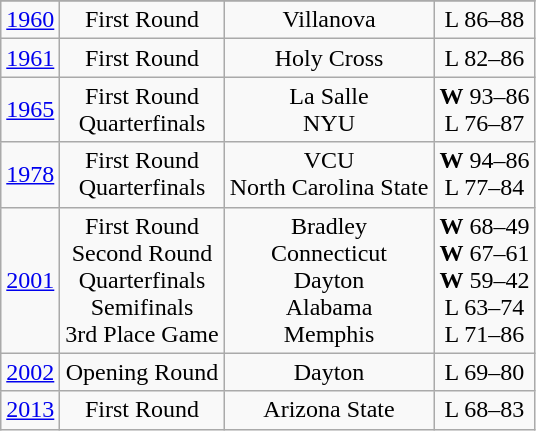<table class="wikitable" style="text-align:center">
<tr>
</tr>
<tr align="center">
<td><a href='#'>1960</a></td>
<td>First Round</td>
<td>Villanova</td>
<td>L 86–88</td>
</tr>
<tr align="center">
<td><a href='#'>1961</a></td>
<td>First Round</td>
<td>Holy Cross</td>
<td>L 82–86</td>
</tr>
<tr align="center">
<td><a href='#'>1965</a></td>
<td>First Round<br>Quarterfinals</td>
<td>La Salle<br>NYU</td>
<td><strong>W</strong> 93–86<br>L 76–87</td>
</tr>
<tr align="center">
<td><a href='#'>1978</a></td>
<td>First Round<br>Quarterfinals</td>
<td>VCU<br>North Carolina State</td>
<td><strong>W</strong> 94–86<br>L 77–84</td>
</tr>
<tr align="center">
<td><a href='#'>2001</a></td>
<td>First Round<br>Second Round<br>Quarterfinals<br>Semifinals<br>3rd Place Game</td>
<td>Bradley<br>Connecticut<br>Dayton<br>Alabama<br>Memphis</td>
<td><strong>W</strong> 68–49<br><strong>W</strong> 67–61<br><strong>W</strong> 59–42<br>L 63–74<br>L 71–86</td>
</tr>
<tr align="center">
<td><a href='#'>2002</a></td>
<td>Opening Round</td>
<td>Dayton</td>
<td>L 69–80</td>
</tr>
<tr align="center">
<td><a href='#'>2013</a></td>
<td>First Round</td>
<td>Arizona State</td>
<td>L 68–83</td>
</tr>
</table>
